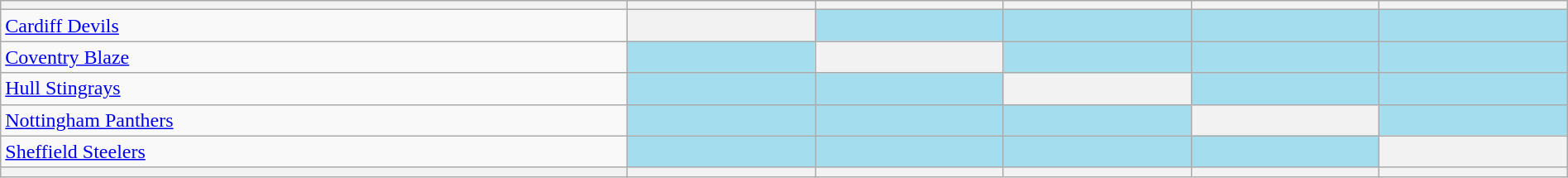<table class="wikitable" style="width:100%">
<tr>
<th width="40%"></th>
<th width="12%"></th>
<th width="12%"></th>
<th width="12%"></th>
<th width="12%"></th>
<th width="12%"></th>
</tr>
<tr align=center>
<td align=left><a href='#'>Cardiff Devils</a></td>
<td bgcolor="#f2f2f2"></td>
<td bgcolor="#a4dded"></td>
<td bgcolor="#a4dded"></td>
<td bgcolor="#a4dded"></td>
<td bgcolor="#a4dded"></td>
</tr>
<tr align=center>
<td align=left><a href='#'>Coventry Blaze</a></td>
<td bgcolor="#a4dded"></td>
<td bgcolor="#f2f2f2"></td>
<td bgcolor="#a4dded"></td>
<td bgcolor="#a4dded"></td>
<td bgcolor="#a4dded"></td>
</tr>
<tr align=center>
<td align=left><a href='#'>Hull Stingrays</a></td>
<td bgcolor="#a4dded"></td>
<td bgcolor="#a4dded"></td>
<td bgcolor="#f2f2f2"></td>
<td bgcolor="#a4dded"></td>
<td bgcolor="#a4dded"></td>
</tr>
<tr align=center>
<td align=left><a href='#'>Nottingham Panthers</a></td>
<td bgcolor="#a4dded"></td>
<td bgcolor="#a4dded"></td>
<td bgcolor="#a4dded"></td>
<td bgcolor="#f2f2f2"></td>
<td bgcolor="#a4dded"></td>
</tr>
<tr align=center>
<td align=left><a href='#'>Sheffield Steelers</a></td>
<td bgcolor="#a4dded"></td>
<td bgcolor="#a4dded"></td>
<td bgcolor="#a4dded"></td>
<td bgcolor="#a4dded"></td>
<td bgcolor="#f2f2f2"></td>
</tr>
<tr align=center>
<td bgcolor="#f2f2f2"></td>
<td bgcolor="#f2f2f2"></td>
<td bgcolor="#f2f2f2"></td>
<td bgcolor="#f2f2f2"></td>
<td bgcolor="#f2f2f2"></td>
<td bgcolor="#f2f2f2"></td>
</tr>
</table>
